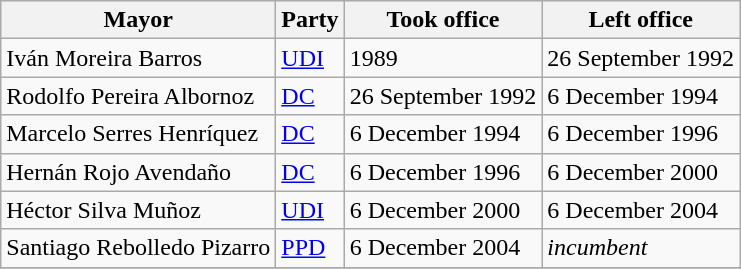<table class="wikitable" border="1" align="center">
<tr bgcolor="#ececec">
<th>Mayor</th>
<th>Party</th>
<th>Took office</th>
<th>Left office</th>
</tr>
<tr>
<td>Iván Moreira Barros</td>
<td><a href='#'>UDI</a></td>
<td>1989</td>
<td>26 September 1992</td>
</tr>
<tr>
<td>Rodolfo Pereira Albornoz</td>
<td><a href='#'>DC</a></td>
<td>26 September 1992</td>
<td>6 December 1994</td>
</tr>
<tr>
<td>Marcelo Serres Henríquez</td>
<td><a href='#'>DC</a></td>
<td>6 December 1994</td>
<td>6 December 1996</td>
</tr>
<tr>
<td>Hernán Rojo Avendaño</td>
<td><a href='#'>DC</a></td>
<td>6 December 1996</td>
<td>6 December 2000</td>
</tr>
<tr>
<td>Héctor Silva Muñoz</td>
<td><a href='#'>UDI</a></td>
<td>6 December 2000</td>
<td>6 December 2004</td>
</tr>
<tr>
<td>Santiago Rebolledo Pizarro</td>
<td><a href='#'>PPD</a></td>
<td>6 December 2004</td>
<td><em>incumbent</em></td>
</tr>
<tr>
</tr>
</table>
